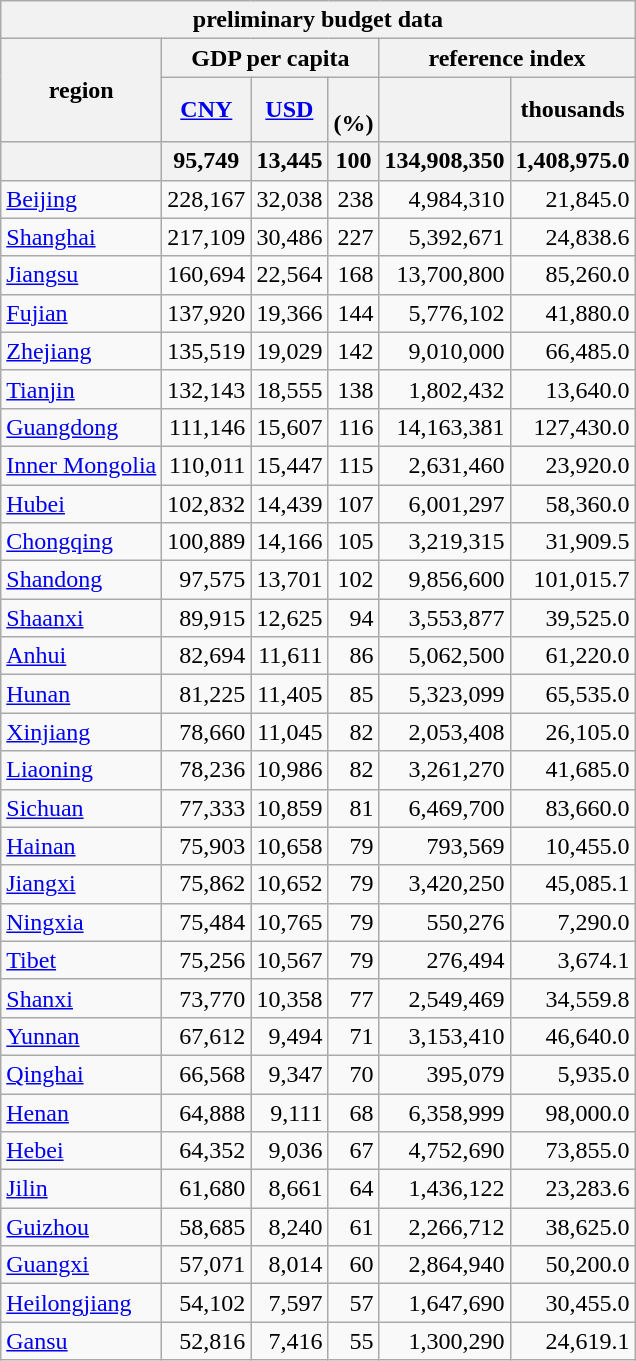<table class="wikitable sortable static-row-numbers col2center" style="text-align:right;">
<tr>
<th colspan="7" align="center">preliminary budget data<br></th>
</tr>
<tr align=center>
<th style="text-align:center;" rowspan="2">region</th>
<th style="text-align:center;" colspan="3">GDP per capita</th>
<th style="text-align:center;" colspan="2">reference index</th>
</tr>
<tr align=center>
<th><a href='#'>CNY</a></th>
<th><a href='#'>USD</a></th>
<th><br>(%)</th>
<th></th>
<th>thousands<br></th>
</tr>
<tr align=right>
<th align=left></th>
<th>95,749</th>
<th>13,445</th>
<th>100</th>
<th>134,908,350</th>
<th>1,408,975.0</th>
</tr>
<tr align=right>
<td align=left><a href='#'>Beijing</a></td>
<td>228,167</td>
<td>32,038</td>
<td>238</td>
<td>4,984,310</td>
<td>21,845.0</td>
</tr>
<tr align=right>
<td align=left><a href='#'>Shanghai</a></td>
<td>217,109</td>
<td>30,486</td>
<td>227</td>
<td>5,392,671</td>
<td>24,838.6</td>
</tr>
<tr align=right>
<td align=left><a href='#'>Jiangsu</a></td>
<td>160,694</td>
<td>22,564</td>
<td>168</td>
<td>13,700,800</td>
<td>85,260.0</td>
</tr>
<tr align=right>
<td align=left><a href='#'>Fujian</a></td>
<td>137,920</td>
<td>19,366</td>
<td>144</td>
<td>5,776,102</td>
<td>41,880.0</td>
</tr>
<tr align=right>
<td align=left><a href='#'>Zhejiang</a></td>
<td>135,519</td>
<td>19,029</td>
<td>142</td>
<td>9,010,000</td>
<td>66,485.0</td>
</tr>
<tr align=right>
<td align=left><a href='#'>Tianjin</a></td>
<td>132,143</td>
<td>18,555</td>
<td>138</td>
<td>1,802,432</td>
<td>13,640.0</td>
</tr>
<tr align=right>
<td align=left><a href='#'>Guangdong</a></td>
<td>111,146</td>
<td>15,607</td>
<td>116</td>
<td>14,163,381</td>
<td>127,430.0</td>
</tr>
<tr align=right>
<td align=left><a href='#'>Inner Mongolia</a></td>
<td>110,011</td>
<td>15,447</td>
<td>115</td>
<td>2,631,460</td>
<td>23,920.0</td>
</tr>
<tr align=right>
<td align=left><a href='#'>Hubei</a></td>
<td>102,832</td>
<td>14,439</td>
<td>107</td>
<td>6,001,297</td>
<td>58,360.0</td>
</tr>
<tr align=right>
<td align=left><a href='#'>Chongqing</a></td>
<td>100,889</td>
<td>14,166</td>
<td>105</td>
<td>3,219,315</td>
<td>31,909.5</td>
</tr>
<tr align=right>
<td align=left><a href='#'>Shandong</a></td>
<td>97,575</td>
<td>13,701</td>
<td>102</td>
<td>9,856,600</td>
<td>101,015.7</td>
</tr>
<tr align=right>
<td align=left><a href='#'>Shaanxi</a></td>
<td>89,915</td>
<td>12,625</td>
<td>94</td>
<td>3,553,877</td>
<td>39,525.0</td>
</tr>
<tr align=right>
<td align=left><a href='#'>Anhui</a></td>
<td>82,694</td>
<td>11,611</td>
<td>86</td>
<td>5,062,500</td>
<td>61,220.0</td>
</tr>
<tr align=right>
<td align=left><a href='#'>Hunan</a></td>
<td>81,225</td>
<td>11,405</td>
<td>85</td>
<td>5,323,099</td>
<td>65,535.0</td>
</tr>
<tr align=right>
<td align=left><a href='#'>Xinjiang</a></td>
<td>78,660</td>
<td>11,045</td>
<td>82</td>
<td>2,053,408</td>
<td>26,105.0</td>
</tr>
<tr align=right>
<td align=left><a href='#'>Liaoning</a></td>
<td>78,236</td>
<td>10,986</td>
<td>82</td>
<td>3,261,270</td>
<td>41,685.0</td>
</tr>
<tr align=right>
<td align=left><a href='#'>Sichuan</a></td>
<td>77,333</td>
<td>10,859</td>
<td>81</td>
<td>6,469,700</td>
<td>83,660.0</td>
</tr>
<tr align=right>
<td align=left><a href='#'>Hainan</a></td>
<td>75,903</td>
<td>10,658</td>
<td>79</td>
<td>793,569</td>
<td>10,455.0</td>
</tr>
<tr align=right>
<td align=left><a href='#'>Jiangxi</a></td>
<td>75,862</td>
<td>10,652</td>
<td>79</td>
<td>3,420,250</td>
<td>45,085.1</td>
</tr>
<tr align=right>
<td align=left><a href='#'>Ningxia</a></td>
<td>75,484</td>
<td>10,765</td>
<td>79</td>
<td>550,276</td>
<td>7,290.0</td>
</tr>
<tr align=right>
<td align=left><a href='#'>Tibet</a></td>
<td>75,256</td>
<td>10,567</td>
<td>79</td>
<td>276,494</td>
<td>3,674.1</td>
</tr>
<tr align=right>
<td align=left><a href='#'>Shanxi</a></td>
<td>73,770</td>
<td>10,358</td>
<td>77</td>
<td>2,549,469</td>
<td>34,559.8</td>
</tr>
<tr align=right>
<td align=left><a href='#'>Yunnan</a></td>
<td>67,612</td>
<td>9,494</td>
<td>71</td>
<td>3,153,410</td>
<td>46,640.0</td>
</tr>
<tr align=right>
<td align=left><a href='#'>Qinghai</a></td>
<td>66,568</td>
<td>9,347</td>
<td>70</td>
<td>395,079</td>
<td>5,935.0</td>
</tr>
<tr align=right>
<td align=left><a href='#'>Henan</a></td>
<td>64,888</td>
<td>9,111</td>
<td>68</td>
<td>6,358,999</td>
<td>98,000.0</td>
</tr>
<tr align=right>
<td align=left><a href='#'>Hebei</a></td>
<td>64,352</td>
<td>9,036</td>
<td>67</td>
<td>4,752,690</td>
<td>73,855.0</td>
</tr>
<tr align=right>
<td align=left><a href='#'>Jilin</a></td>
<td>61,680</td>
<td>8,661</td>
<td>64</td>
<td>1,436,122</td>
<td>23,283.6</td>
</tr>
<tr align=right>
<td align=left><a href='#'>Guizhou</a></td>
<td>58,685</td>
<td>8,240</td>
<td>61</td>
<td>2,266,712</td>
<td>38,625.0</td>
</tr>
<tr align=right>
<td align=left><a href='#'>Guangxi</a></td>
<td>57,071</td>
<td>8,014</td>
<td>60</td>
<td>2,864,940</td>
<td>50,200.0</td>
</tr>
<tr align=right>
<td align=left><a href='#'>Heilongjiang</a></td>
<td>54,102</td>
<td>7,597</td>
<td>57</td>
<td>1,647,690</td>
<td>30,455.0</td>
</tr>
<tr align=right>
<td align=left><a href='#'>Gansu</a></td>
<td>52,816</td>
<td>7,416</td>
<td>55</td>
<td>1,300,290</td>
<td>24,619.1</td>
</tr>
</table>
